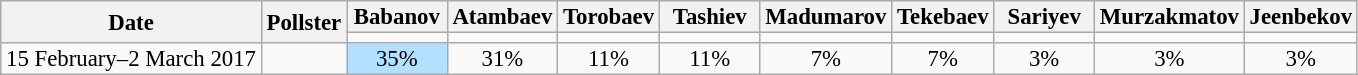<table class=wikitable style="font-size:95%; line-height:14px; text-align:center">
<tr>
<th rowspan=2>Date</th>
<th rowspan=2>Pollster</th>
<th style=width:60px>Babanov</th>
<th style=width:60px>Atambaev</th>
<th style=width:60px>Torobaev</th>
<th style=width:60px>Tashiev</th>
<th style=width:60px>Madumarov</th>
<th style=width:60px>Tekebaev</th>
<th style=width:60px>Sariyev</th>
<th style=width:60px>Murzakmatov</th>
<th style=width:60px>Jeenbekov</th>
</tr>
<tr>
<td bgcolor=></td>
<td bgcolor=></td>
<td bgcolor=></td>
<td bgcolor=></td>
<td bgcolor=></td>
<td bgcolor=></td>
<td bgcolor=></td>
<td bgcolor=></td>
<td bgcolor=></td>
</tr>
<tr>
<td>15 February–2 March 2017</td>
<td></td>
<td style="background:#B3E0FF">35%</td>
<td>31%</td>
<td>11%</td>
<td>11%</td>
<td>7%</td>
<td>7%</td>
<td>3%</td>
<td>3%</td>
<td>3%</td>
</tr>
</table>
